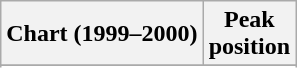<table class="wikitable sortable plainrowheaders" style="text-align:center">
<tr>
<th scope="col">Chart (1999–2000)</th>
<th scope="col">Peak <br>position</th>
</tr>
<tr>
</tr>
<tr>
</tr>
<tr>
</tr>
<tr>
</tr>
<tr>
</tr>
<tr>
</tr>
<tr>
</tr>
<tr>
</tr>
<tr>
</tr>
<tr>
</tr>
<tr>
</tr>
</table>
